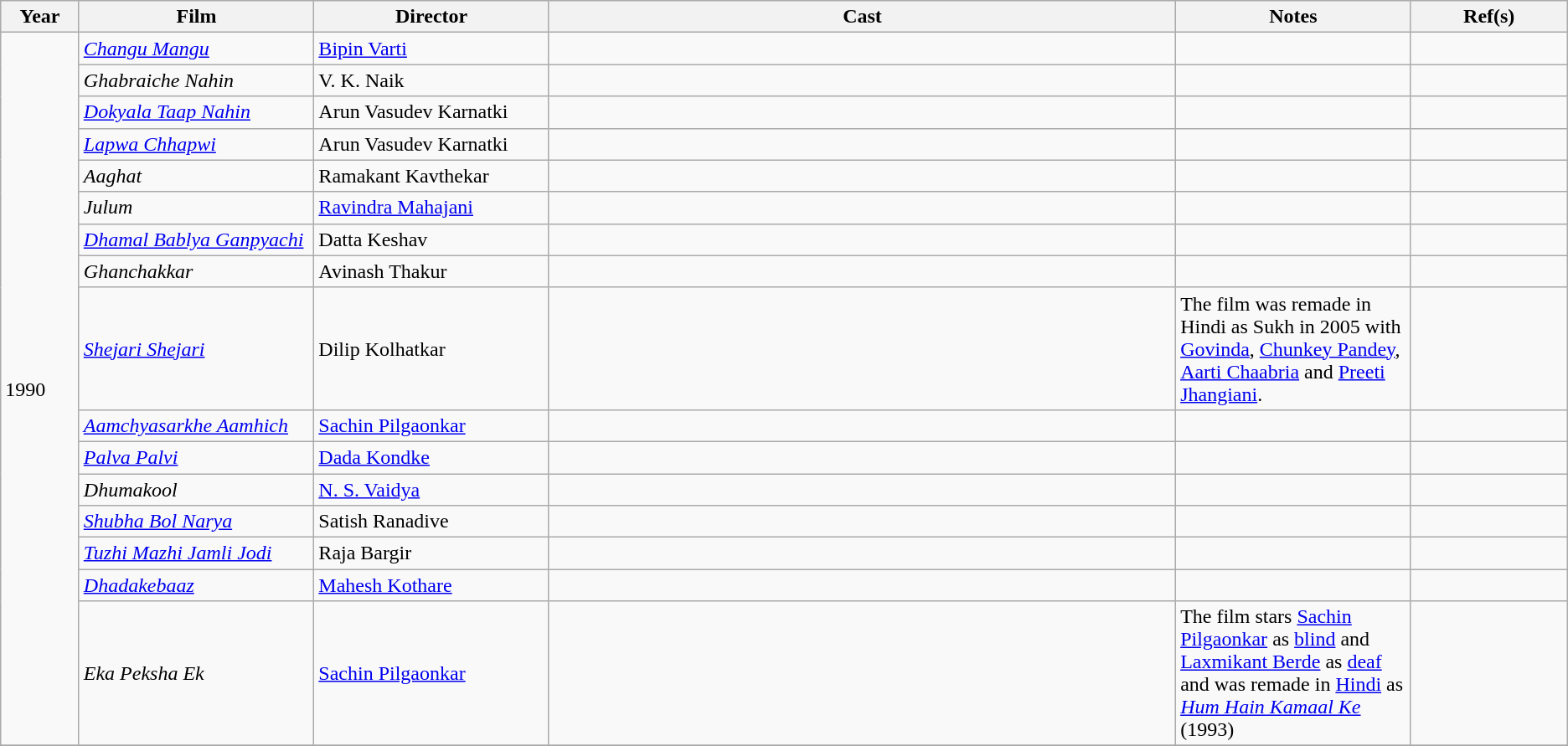<table class ="wikitable sortable collapsible">
<tr>
<th style="width: 05%;">Year</th>
<th style="width: 15%;">Film</th>
<th style="width: 15%;">Director</th>
<th style="width: 40%;" class="unsortable">Cast</th>
<th style="width: 15%;" class="unsortable">Notes</th>
<th style="width: 15%;" class="unsortable">Ref(s)</th>
</tr>
<tr>
<td rowspan="16">1990</td>
<td><em><a href='#'>Changu Mangu</a></em></td>
<td><a href='#'>Bipin Varti</a></td>
<td></td>
<td></td>
<td></td>
</tr>
<tr>
<td><em>Ghabraiche Nahin</em></td>
<td>V. K. Naik</td>
<td></td>
<td></td>
<td></td>
</tr>
<tr>
<td><em><a href='#'>Dokyala Taap Nahin</a></em></td>
<td>Arun Vasudev Karnatki</td>
<td></td>
<td></td>
<td></td>
</tr>
<tr>
<td><em><a href='#'>Lapwa Chhapwi</a></em></td>
<td>Arun Vasudev Karnatki</td>
<td></td>
<td></td>
<td></td>
</tr>
<tr>
<td><em>Aaghat</em></td>
<td>Ramakant Kavthekar</td>
<td></td>
<td></td>
<td></td>
</tr>
<tr>
<td><em>Julum</em></td>
<td><a href='#'>Ravindra Mahajani</a></td>
<td></td>
<td></td>
<td></td>
</tr>
<tr>
<td><em><a href='#'>Dhamal Bablya Ganpyachi</a></em></td>
<td>Datta Keshav</td>
<td></td>
<td></td>
<td></td>
</tr>
<tr>
<td><em>Ghanchakkar </em></td>
<td>Avinash Thakur</td>
<td></td>
<td></td>
<td></td>
</tr>
<tr>
<td><em><a href='#'>Shejari Shejari</a></em></td>
<td>Dilip Kolhatkar</td>
<td></td>
<td>The film was remade in Hindi as Sukh in 2005 with <a href='#'>Govinda</a>, <a href='#'>Chunkey Pandey</a>, <a href='#'>Aarti Chaabria</a> and <a href='#'>Preeti Jhangiani</a>.</td>
<td></td>
</tr>
<tr>
<td><em><a href='#'>Aamchyasarkhe Aamhich</a></em></td>
<td><a href='#'>Sachin Pilgaonkar</a></td>
<td></td>
<td></td>
<td></td>
</tr>
<tr>
<td><em><a href='#'>Palva Palvi</a></em></td>
<td><a href='#'>Dada Kondke</a></td>
<td></td>
<td></td>
<td></td>
</tr>
<tr>
<td><em>Dhumakool </em></td>
<td><a href='#'>N. S. Vaidya</a></td>
<td></td>
<td></td>
<td></td>
</tr>
<tr>
<td><em><a href='#'>Shubha Bol Narya</a> </em></td>
<td>Satish Ranadive</td>
<td></td>
<td></td>
<td></td>
</tr>
<tr>
<td><em><a href='#'>Tuzhi Mazhi Jamli Jodi</a></em></td>
<td>Raja Bargir</td>
<td></td>
<td></td>
<td></td>
</tr>
<tr>
<td><em><a href='#'>Dhadakebaaz</a></em></td>
<td><a href='#'>Mahesh Kothare</a></td>
<td></td>
<td></td>
<td></td>
</tr>
<tr>
<td><em>Eka Peksha Ek</em></td>
<td><a href='#'>Sachin Pilgaonkar</a></td>
<td></td>
<td>The film stars <a href='#'>Sachin Pilgaonkar</a> as <a href='#'>blind</a> and <a href='#'>Laxmikant Berde</a> as <a href='#'>deaf</a> and was remade in <a href='#'>Hindi</a> as <em><a href='#'>Hum Hain Kamaal Ke</a></em> (1993)</td>
<td></td>
</tr>
<tr>
</tr>
</table>
